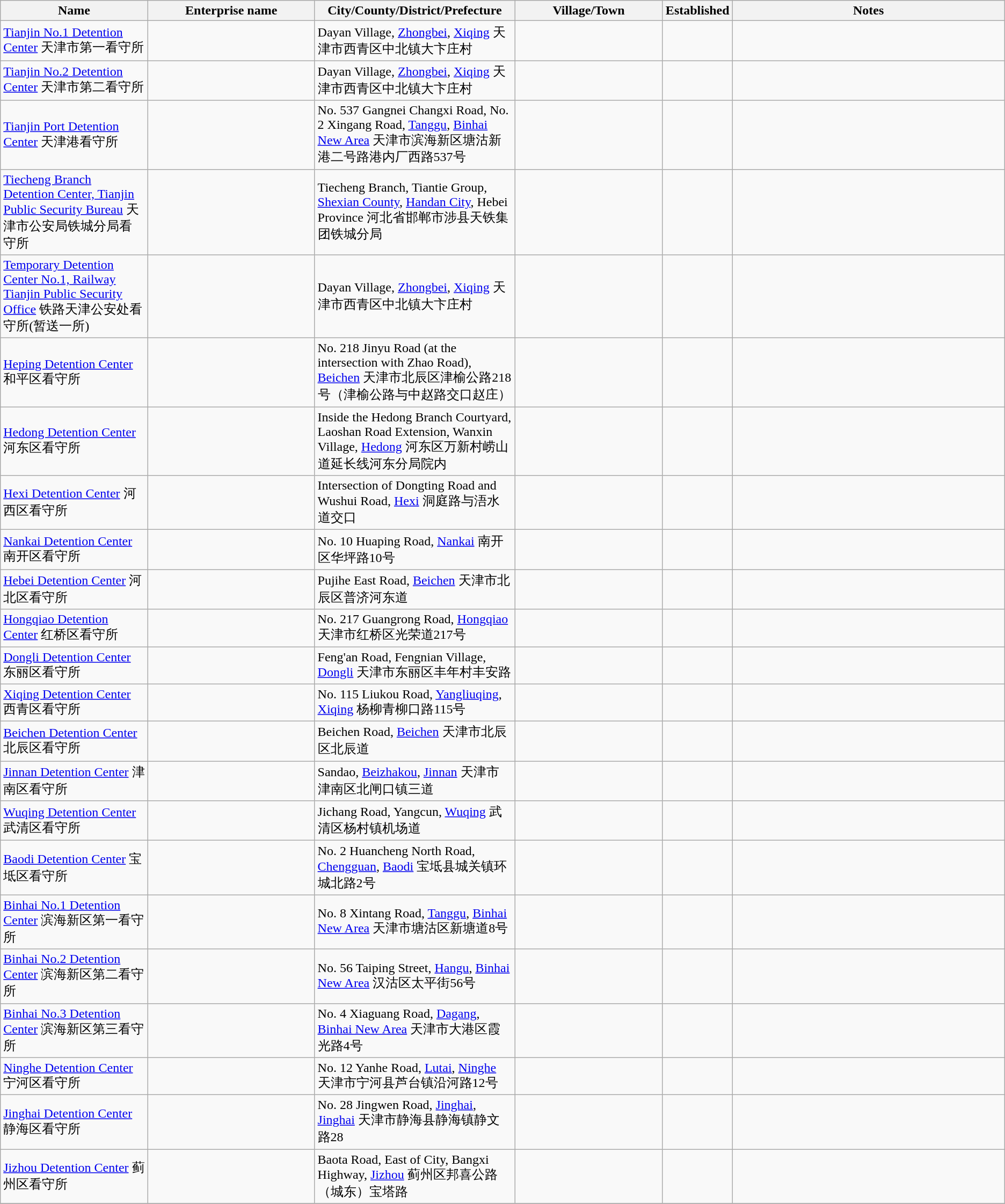<table class="wikitable">
<tr>
<th width=15%>Name</th>
<th width=17%>Enterprise name</th>
<th width=20%>City/County/District/Prefecture</th>
<th width=15%>Village/Town</th>
<th width=5%>Established</th>
<th width=28%>Notes</th>
</tr>
<tr>
<td><a href='#'>Tianjin No.1 Detention Center</a> 天津市第一看守所</td>
<td></td>
<td>Dayan Village, <a href='#'>Zhongbei</a>, <a href='#'>Xiqing</a> 天津市西青区中北镇大卞庄村</td>
<td></td>
<td></td>
<td></td>
</tr>
<tr>
<td><a href='#'>Tianjin No.2 Detention Center</a> 天津市第二看守所</td>
<td></td>
<td>Dayan Village, <a href='#'>Zhongbei</a>, <a href='#'>Xiqing</a> 天津市西青区中北镇大卞庄村</td>
<td></td>
<td></td>
<td></td>
</tr>
<tr>
<td><a href='#'>Tianjin Port Detention Center</a> 天津港看守所</td>
<td></td>
<td>No. 537 Gangnei Changxi Road, No. 2 Xingang Road, <a href='#'>Tanggu</a>, <a href='#'>Binhai New Area</a> 天津市滨海新区塘沽新港二号路港内厂西路537号</td>
<td></td>
<td></td>
<td></td>
</tr>
<tr>
<td><a href='#'>Tiecheng Branch Detention Center, Tianjin Public Security Bureau</a> 天津市公安局铁城分局看守所</td>
<td></td>
<td>Tiecheng Branch, Tiantie Group, <a href='#'>Shexian County</a>, <a href='#'>Handan City</a>, Hebei Province 河北省邯郸市涉县天铁集团铁城分局</td>
<td></td>
<td></td>
<td></td>
</tr>
<tr>
<td><a href='#'>Temporary Detention Center No.1, Railway Tianjin Public Security Office</a> 铁路天津公安处看守所(暂送一所)</td>
<td></td>
<td>Dayan Village, <a href='#'>Zhongbei</a>, <a href='#'>Xiqing</a> 天津市西青区中北镇大卞庄村</td>
<td></td>
<td></td>
<td></td>
</tr>
<tr>
<td><a href='#'>Heping Detention Center</a> 和平区看守所</td>
<td></td>
<td>No. 218 Jinyu Road (at the intersection with Zhao Road), <a href='#'>Beichen</a> 天津市北辰区津榆公路218号（津榆公路与中赵路交口赵庄）</td>
<td></td>
<td></td>
<td></td>
</tr>
<tr>
<td><a href='#'>Hedong Detention Center</a> 河东区看守所</td>
<td></td>
<td>Inside the Hedong Branch Courtyard, Laoshan Road Extension, Wanxin Village, <a href='#'>Hedong</a> 河东区万新村崂山道延长线河东分局院内</td>
<td></td>
<td></td>
<td></td>
</tr>
<tr>
<td><a href='#'>Hexi Detention Center</a> 河西区看守所</td>
<td></td>
<td>Intersection of Dongting Road and Wushui Road, <a href='#'>Hexi</a> 洞庭路与浯水道交口</td>
<td></td>
<td></td>
<td></td>
</tr>
<tr>
<td><a href='#'>Nankai Detention Center</a> 南开区看守所</td>
<td></td>
<td>No. 10 Huaping Road, <a href='#'>Nankai</a> 南开区华坪路10号</td>
<td></td>
<td></td>
<td></td>
</tr>
<tr>
<td><a href='#'>Hebei Detention Center</a> 河北区看守所</td>
<td></td>
<td>Pujihe East Road, <a href='#'>Beichen</a> 天津市北辰区普济河东道</td>
<td></td>
<td></td>
<td></td>
</tr>
<tr>
<td><a href='#'>Hongqiao Detention Center</a> 红桥区看守所</td>
<td></td>
<td>No. 217 Guangrong Road, <a href='#'>Hongqiao</a> 天津市红桥区光荣道217号</td>
<td></td>
<td></td>
<td></td>
</tr>
<tr>
<td><a href='#'>Dongli Detention Center</a> 东丽区看守所</td>
<td></td>
<td>Feng'an Road, Fengnian Village, <a href='#'>Dongli</a> 天津市东丽区丰年村丰安路</td>
<td></td>
<td></td>
<td></td>
</tr>
<tr>
<td><a href='#'>Xiqing Detention Center</a> 西青区看守所</td>
<td></td>
<td>No. 115 Liukou Road, <a href='#'>Yangliuqing</a>, <a href='#'>Xiqing</a> 杨柳青柳口路115号</td>
<td></td>
<td></td>
<td></td>
</tr>
<tr>
<td><a href='#'>Beichen Detention Center</a> 北辰区看守所</td>
<td></td>
<td>Beichen Road, <a href='#'>Beichen</a> 天津市北辰区北辰道</td>
<td></td>
<td></td>
<td></td>
</tr>
<tr>
<td><a href='#'>Jinnan Detention Center</a> 津南区看守所</td>
<td></td>
<td>Sandao, <a href='#'>Beizhakou</a>, <a href='#'>Jinnan</a> 天津市津南区北闸口镇三道</td>
<td></td>
<td></td>
<td></td>
</tr>
<tr>
<td><a href='#'>Wuqing Detention Center</a> 武清区看守所</td>
<td></td>
<td>Jichang Road, Yangcun, <a href='#'>Wuqing</a> 武清区杨村镇机场道</td>
<td></td>
<td></td>
<td></td>
</tr>
<tr>
<td><a href='#'>Baodi Detention Center</a> 宝坻区看守所</td>
<td></td>
<td>No. 2 Huancheng North Road, <a href='#'>Chengguan</a>, <a href='#'>Baodi</a> 宝坻县城关镇环城北路2号</td>
<td></td>
<td></td>
<td></td>
</tr>
<tr>
<td><a href='#'>Binhai No.1 Detention Center</a> 滨海新区第一看守所</td>
<td></td>
<td>No. 8 Xintang Road, <a href='#'>Tanggu</a>, <a href='#'>Binhai New Area</a> 天津市塘沽区新塘道8号</td>
<td></td>
<td></td>
<td></td>
</tr>
<tr>
<td><a href='#'>Binhai No.2 Detention Center</a> 滨海新区第二看守所</td>
<td></td>
<td>No. 56 Taiping Street, <a href='#'>Hangu</a>, <a href='#'>Binhai New Area</a> 汉沽区太平街56号</td>
<td></td>
<td></td>
<td></td>
</tr>
<tr>
<td><a href='#'>Binhai No.3 Detention Center</a> 滨海新区第三看守所</td>
<td></td>
<td>No. 4 Xiaguang Road, <a href='#'>Dagang</a>, <a href='#'>Binhai New Area</a> 天津市大港区霞光路4号</td>
<td></td>
<td></td>
<td></td>
</tr>
<tr>
<td><a href='#'>Ninghe Detention Center</a> 宁河区看守所</td>
<td></td>
<td>No. 12 Yanhe Road, <a href='#'>Lutai</a>, <a href='#'>Ninghe</a> 天津市宁河县芦台镇沿河路12号</td>
<td></td>
<td></td>
<td></td>
</tr>
<tr>
<td><a href='#'>Jinghai Detention Center</a> 静海区看守所</td>
<td></td>
<td>No. 28 Jingwen Road, <a href='#'>Jinghai</a>, <a href='#'>Jinghai</a> 天津市静海县静海镇静文路28</td>
<td></td>
<td></td>
<td></td>
</tr>
<tr>
<td><a href='#'>Jizhou Detention Center</a> 蓟州区看守所</td>
<td></td>
<td>Baota Road, East of City, Bangxi Highway, <a href='#'>Jizhou</a> 蓟州区邦喜公路（城东）宝塔路</td>
<td></td>
<td></td>
<td></td>
</tr>
<tr>
</tr>
</table>
